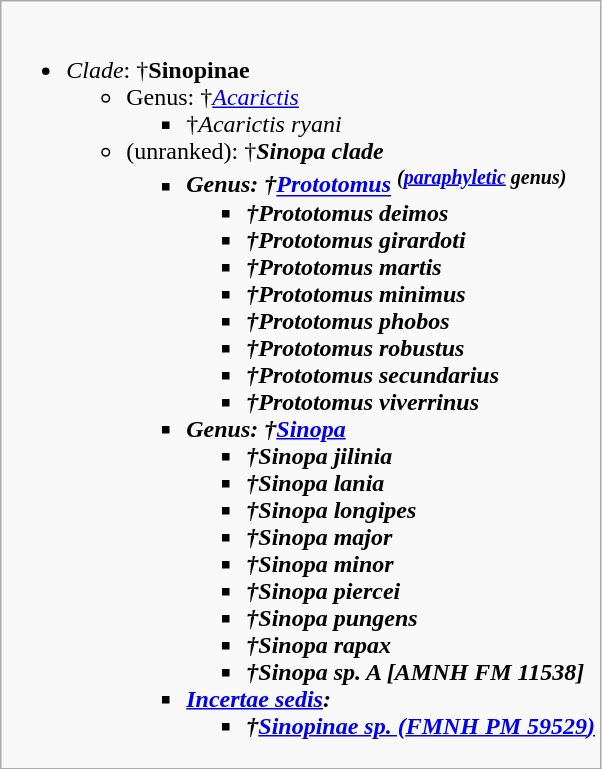<table class="wikitable">
<tr style="vertical-align:top;">
<td><br><ul><li><em>Clade</em>: †<strong>Sinopinae</strong> <ul><li>Genus: †<em><a href='#'>Acarictis</a></em> <ul><li>†<em>Acarictis ryani</em> </li></ul></li><li>(unranked): †<strong><em>Sinopa<em> clade<strong><ul><li>Genus: †</em><a href='#'>Prototomus</a><em> <sup>(<a href='#'>paraphyletic</a> genus)</sup> <ul><li>†</em>Prototomus deimos<em> </li><li>†</em>Prototomus girardoti<em> </li><li>†</em>Prototomus martis<em> </li><li>†</em>Prototomus minimus<em> </li><li>†</em>Prototomus phobos<em> </li><li>†</em>Prototomus robustus<em> </li><li>†</em>Prototomus secundarius<em> </li><li>†</em>Prototomus viverrinus<em> </li></ul></li><li>Genus: †</em><a href='#'>Sinopa</a><em> <ul><li>†</em>Sinopa jilinia<em> </li><li>†</em>Sinopa lania<em> </li><li>†</em>Sinopa longipes<em> </li><li>†</em>Sinopa major<em> </li><li>†</em>Sinopa minor<em> </li><li>†</em>Sinopa piercei<em> </li><li>†</em>Sinopa pungens<em> </li><li>†</em>Sinopa rapax<em> </li><li>†</em>Sinopa<em> sp. A [</em>AMNH FM 11538<em>] </li></ul></li><li></em><a href='#'>Incertae sedis</a><em>:<ul><li>†<a href='#'>Sinopinae sp. (</em>FMNH PM 59529<em>)</a></li></ul></li></ul></li></ul></li></ul></td>
</tr>
</table>
